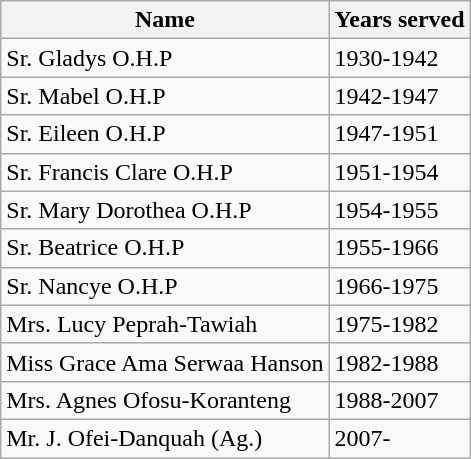<table class="wikitable">
<tr>
<th>Name</th>
<th>Years served</th>
</tr>
<tr>
<td>Sr. Gladys O.H.P</td>
<td>1930-1942</td>
</tr>
<tr>
<td>Sr. Mabel O.H.P</td>
<td>1942-1947</td>
</tr>
<tr>
<td>Sr. Eileen O.H.P</td>
<td>1947-1951</td>
</tr>
<tr>
<td>Sr. Francis Clare O.H.P</td>
<td>1951-1954</td>
</tr>
<tr>
<td>Sr. Mary Dorothea O.H.P</td>
<td>1954-1955</td>
</tr>
<tr>
<td>Sr. Beatrice O.H.P</td>
<td>1955-1966</td>
</tr>
<tr>
<td>Sr. Nancye O.H.P</td>
<td>1966-1975</td>
</tr>
<tr>
<td>Mrs. Lucy Peprah-Tawiah</td>
<td>1975-1982</td>
</tr>
<tr>
<td>Miss Grace Ama Serwaa Hanson</td>
<td>1982-1988</td>
</tr>
<tr>
<td>Mrs. Agnes Ofosu-Koranteng</td>
<td>1988-2007</td>
</tr>
<tr>
<td>Mr. J. Ofei-Danquah (Ag.)</td>
<td>2007-</td>
</tr>
</table>
